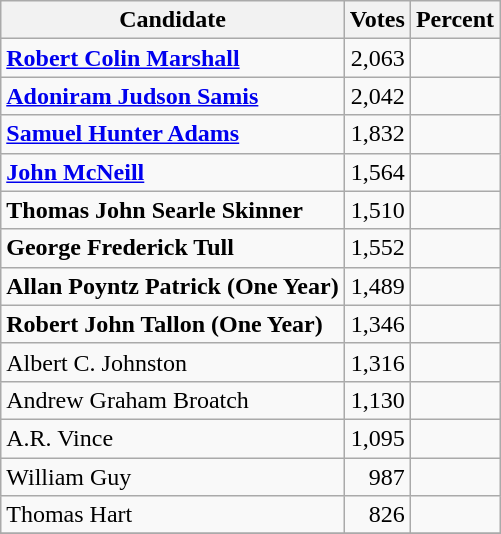<table class="wikitable">
<tr>
<th>Candidate</th>
<th>Votes</th>
<th>Percent</th>
</tr>
<tr>
<td style="font-weight:bold;"><a href='#'>Robert Colin Marshall</a></td>
<td style="text-align:right;">2,063</td>
<td style="text-align:right;"></td>
</tr>
<tr>
<td style="font-weight:bold;"><a href='#'>Adoniram Judson Samis</a></td>
<td style="text-align:right;">2,042</td>
<td style="text-align:right;"></td>
</tr>
<tr>
<td style="font-weight:bold;"><a href='#'>Samuel Hunter Adams</a></td>
<td style="text-align:right;">1,832</td>
<td style="text-align:right;"></td>
</tr>
<tr>
<td style="font-weight:bold;"><a href='#'>John McNeill</a></td>
<td style="text-align:right;">1,564</td>
<td style="text-align:right;"></td>
</tr>
<tr>
<td style="font-weight:bold;">Thomas John Searle Skinner</td>
<td style="text-align:right;">1,510</td>
<td style="text-align:right;"></td>
</tr>
<tr>
<td style="font-weight:bold;">George Frederick Tull</td>
<td style="text-align:right;">1,552</td>
<td style="text-align:right;"></td>
</tr>
<tr>
<td style="font-weight:bold;">Allan Poyntz Patrick (One Year)</td>
<td style="text-align:right;">1,489</td>
<td style="text-align:right;"></td>
</tr>
<tr>
<td style="font-weight:bold;">Robert John Tallon (One Year)</td>
<td style="text-align:right;">1,346</td>
<td style="text-align:right;"></td>
</tr>
<tr>
<td>Albert C. Johnston</td>
<td style="text-align:right;">1,316</td>
<td style="text-align:right;"></td>
</tr>
<tr>
<td>Andrew Graham Broatch</td>
<td style="text-align:right;">1,130</td>
<td style="text-align:right;"></td>
</tr>
<tr>
<td>A.R. Vince</td>
<td style="text-align:right;">1,095</td>
<td style="text-align:right;"></td>
</tr>
<tr>
<td>William Guy</td>
<td style="text-align:right;">987</td>
<td style="text-align:right;"></td>
</tr>
<tr>
<td>Thomas Hart</td>
<td style="text-align:right;">826</td>
<td style="text-align:right;"></td>
</tr>
<tr>
</tr>
</table>
